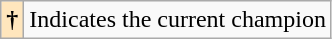<table class="wikitable sortable">
<tr>
<th style="background-color:#FFE6BD">†</th>
<td>Indicates the current champion</td>
</tr>
</table>
